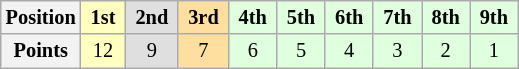<table class="wikitable" style="font-size:85%; text-align:center">
<tr>
<th>Position</th>
<td style="background:#ffffbf;"> <strong>1st</strong> </td>
<td style="background:#dfdfdf;"> <strong>2nd</strong> </td>
<td style="background:#ffdf9f;"> <strong>3rd</strong> </td>
<td style="background:#dfffdf;"> <strong>4th</strong> </td>
<td style="background:#dfffdf;"> <strong>5th</strong> </td>
<td style="background:#dfffdf;"> <strong>6th</strong> </td>
<td style="background:#dfffdf;"> <strong>7th</strong> </td>
<td style="background:#dfffdf;"> <strong>8th</strong> </td>
<td style="background:#dfffdf;"> <strong>9th</strong> </td>
</tr>
<tr>
<th>Points</th>
<td style="background:#ffffbf;">12</td>
<td style="background:#dfdfdf;">9</td>
<td style="background:#ffdf9f;">7</td>
<td style="background:#dfffdf;">6</td>
<td style="background:#dfffdf;">5</td>
<td style="background:#dfffdf;">4</td>
<td style="background:#dfffdf;">3</td>
<td style="background:#dfffdf;">2</td>
<td style="background:#dfffdf;">1</td>
</tr>
</table>
